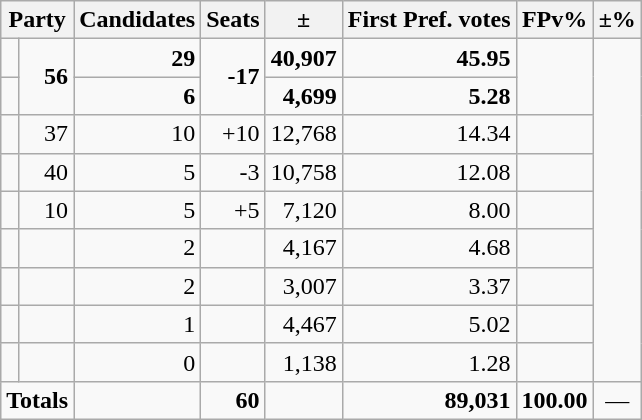<table class=wikitable>
<tr>
<th colspan=2 align=center>Party</th>
<th valign=top>Candidates</th>
<th valign=top>Seats</th>
<th valign=top>±</th>
<th valign=top>First Pref. votes</th>
<th valign=top>FPv%</th>
<th valign=top>±%</th>
</tr>
<tr>
<td></td>
<td align=right rowspan=2><strong>56</strong></td>
<td align=right><strong>29</strong></td>
<td align=right rowspan=2><strong>-17</strong></td>
<td align=right><strong>40,907</strong></td>
<td align=right><strong>45.95</strong></td>
<td align=right rowspan=2></td>
</tr>
<tr>
<td></td>
<td align=right><strong>6</strong></td>
<td align=right><strong>4,699</strong></td>
<td align=right><strong>5.28</strong></td>
</tr>
<tr>
<td></td>
<td align=right>37</td>
<td align=right>10</td>
<td align=right>+10</td>
<td align=right>12,768</td>
<td align=right>14.34</td>
<td align=right></td>
</tr>
<tr>
<td></td>
<td align=right>40</td>
<td align=right>5</td>
<td align=right>-3</td>
<td align=right>10,758</td>
<td align=right>12.08</td>
<td align=right></td>
</tr>
<tr>
<td></td>
<td align=right>10</td>
<td align=right>5</td>
<td align=right>+5</td>
<td align=right>7,120</td>
<td align=right>8.00</td>
<td align=right></td>
</tr>
<tr>
<td></td>
<td align=right></td>
<td align=right>2</td>
<td align=right></td>
<td align=right>4,167</td>
<td align=right>4.68</td>
<td align=right></td>
</tr>
<tr>
<td></td>
<td align=right></td>
<td align=right>2</td>
<td align=right></td>
<td align=right>3,007</td>
<td align=right>3.37</td>
<td align=right></td>
</tr>
<tr>
<td></td>
<td align=right></td>
<td align=right>1</td>
<td align=right></td>
<td align=right>4,467</td>
<td align=right>5.02</td>
<td align=right></td>
</tr>
<tr>
<td></td>
<td align=right></td>
<td align=right>0</td>
<td align=right></td>
<td align=right>1,138</td>
<td align=right>1.28</td>
<td align=right></td>
</tr>
<tr>
<td colspan=2 align=center><strong>Totals</strong></td>
<td align=right></td>
<td align=right><strong>60</strong></td>
<td align=center></td>
<td align=right><strong>89,031</strong></td>
<td align=center><strong>100.00</strong></td>
<td align=center>—</td>
</tr>
</table>
